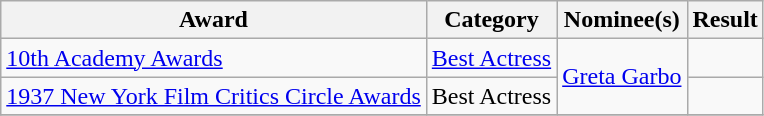<table class="wikitable plainrowheaders">
<tr>
<th>Award</th>
<th>Category</th>
<th>Nominee(s)</th>
<th>Result</th>
</tr>
<tr>
<td><a href='#'>10th Academy Awards</a></td>
<td><a href='#'>Best Actress</a></td>
<td rowspan="2"><a href='#'>Greta Garbo</a></td>
<td></td>
</tr>
<tr>
<td><a href='#'>1937 New York Film Critics Circle Awards</a></td>
<td>Best Actress</td>
<td></td>
</tr>
<tr>
</tr>
</table>
